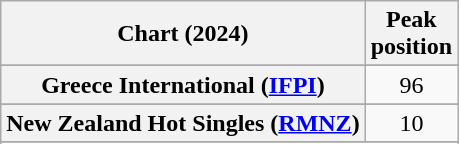<table class="wikitable sortable plainrowheaders" style="text-align:center">
<tr>
<th scope="col">Chart (2024)</th>
<th scope="col">Peak<br>position</th>
</tr>
<tr>
</tr>
<tr>
</tr>
<tr>
</tr>
<tr>
<th scope="row">Greece International (<a href='#'>IFPI</a>)</th>
<td>96</td>
</tr>
<tr>
</tr>
<tr>
<th scope="row">New Zealand Hot Singles (<a href='#'>RMNZ</a>)</th>
<td>10</td>
</tr>
<tr>
</tr>
<tr>
</tr>
<tr>
</tr>
</table>
